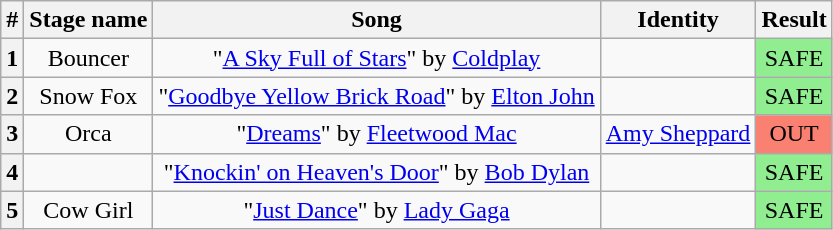<table class="wikitable plainrowheaders" style="text-align: center;">
<tr>
<th>#</th>
<th>Stage name</th>
<th>Song</th>
<th>Identity</th>
<th>Result</th>
</tr>
<tr>
<th>1</th>
<td>Bouncer</td>
<td>"<a href='#'>A Sky Full of Stars</a>" by <a href='#'>Coldplay</a></td>
<td></td>
<td bgcolor=lightgreen>SAFE</td>
</tr>
<tr>
<th>2</th>
<td>Snow Fox</td>
<td>"<a href='#'>Goodbye Yellow Brick Road</a>" by <a href='#'>Elton John</a></td>
<td></td>
<td bgcolor=lightgreen>SAFE</td>
</tr>
<tr>
<th>3</th>
<td>Orca</td>
<td>"<a href='#'>Dreams</a>" by <a href='#'>Fleetwood Mac</a></td>
<td><a href='#'>Amy Sheppard</a></td>
<td bgcolor=salmon>OUT</td>
</tr>
<tr>
<th>4</th>
<td></td>
<td>"<a href='#'>Knockin' on Heaven's Door</a>" by <a href='#'>Bob Dylan</a></td>
<td></td>
<td bgcolor=lightgreen>SAFE</td>
</tr>
<tr>
<th>5</th>
<td>Cow Girl</td>
<td>"<a href='#'>Just Dance</a>" by <a href='#'>Lady Gaga</a></td>
<td></td>
<td bgcolor=lightgreen>SAFE</td>
</tr>
</table>
